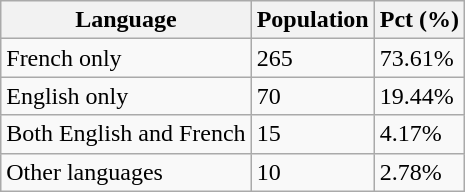<table class="wikitable">
<tr>
<th>Language</th>
<th>Population</th>
<th>Pct (%)</th>
</tr>
<tr>
<td>French only</td>
<td>265</td>
<td>73.61%</td>
</tr>
<tr>
<td>English only</td>
<td>70</td>
<td>19.44%</td>
</tr>
<tr>
<td>Both English and French</td>
<td>15</td>
<td>4.17%</td>
</tr>
<tr>
<td>Other languages</td>
<td>10</td>
<td>2.78%</td>
</tr>
</table>
